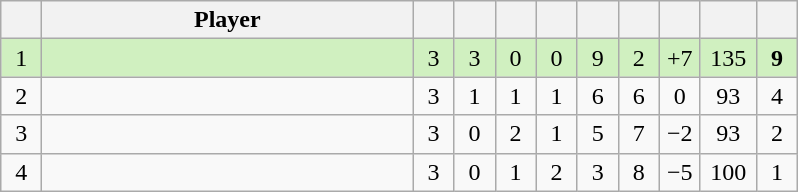<table class="wikitable" style="text-align:center; margin: 1em auto 1em auto, align:left">
<tr>
<th width=20></th>
<th width=240>Player</th>
<th width=20></th>
<th width=20></th>
<th width=20></th>
<th width=20></th>
<th width=20></th>
<th width=20></th>
<th width=20></th>
<th width=30></th>
<th width=20></th>
</tr>
<tr style="background:#D0F0C0;">
<td>1</td>
<td align=left></td>
<td>3</td>
<td>3</td>
<td>0</td>
<td>0</td>
<td>9</td>
<td>2</td>
<td>+7</td>
<td>135</td>
<td><strong>9</strong></td>
</tr>
<tr style=>
<td>2</td>
<td align=left></td>
<td>3</td>
<td>1</td>
<td>1</td>
<td>1</td>
<td>6</td>
<td>6</td>
<td>0</td>
<td>93</td>
<td>4</td>
</tr>
<tr style=>
<td>3</td>
<td align=left></td>
<td>3</td>
<td>0</td>
<td>2</td>
<td>1</td>
<td>5</td>
<td>7</td>
<td>−2</td>
<td>93</td>
<td>2</td>
</tr>
<tr style=>
<td>4</td>
<td align=left></td>
<td>3</td>
<td>0</td>
<td>1</td>
<td>2</td>
<td>3</td>
<td>8</td>
<td>−5</td>
<td>100</td>
<td>1</td>
</tr>
</table>
